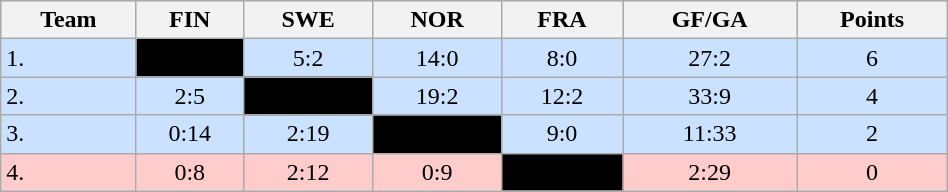<table class="wikitable" bgcolor="#EFEFFF" width="50%">
<tr bgcolor="#BCD2EE">
<th>Team</th>
<th>FIN</th>
<th>SWE</th>
<th>NOR</th>
<th>FRA</th>
<th>GF/GA</th>
<th>Points</th>
</tr>
<tr bgcolor="#CAE1FF" align="center">
<td align="left">1. </td>
<td style="background:#000000;"></td>
<td>5:2</td>
<td>14:0</td>
<td>8:0</td>
<td>27:2</td>
<td>6</td>
</tr>
<tr bgcolor="#CAE1FF" align="center">
<td align="left">2. </td>
<td>2:5</td>
<td style="background:#000000;"></td>
<td>19:2</td>
<td>12:2</td>
<td>33:9</td>
<td>4</td>
</tr>
<tr bgcolor="#CAE1FF" align="center">
<td align="left">3. </td>
<td>0:14</td>
<td>2:19</td>
<td style="background:#000000;"></td>
<td>9:0</td>
<td>11:33</td>
<td>2</td>
</tr>
<tr bgcolor="#ffcccc" align="center">
<td align="left">4. </td>
<td>0:8</td>
<td>2:12</td>
<td>0:9</td>
<td style="background:#000000;"></td>
<td>2:29</td>
<td>0</td>
</tr>
</table>
